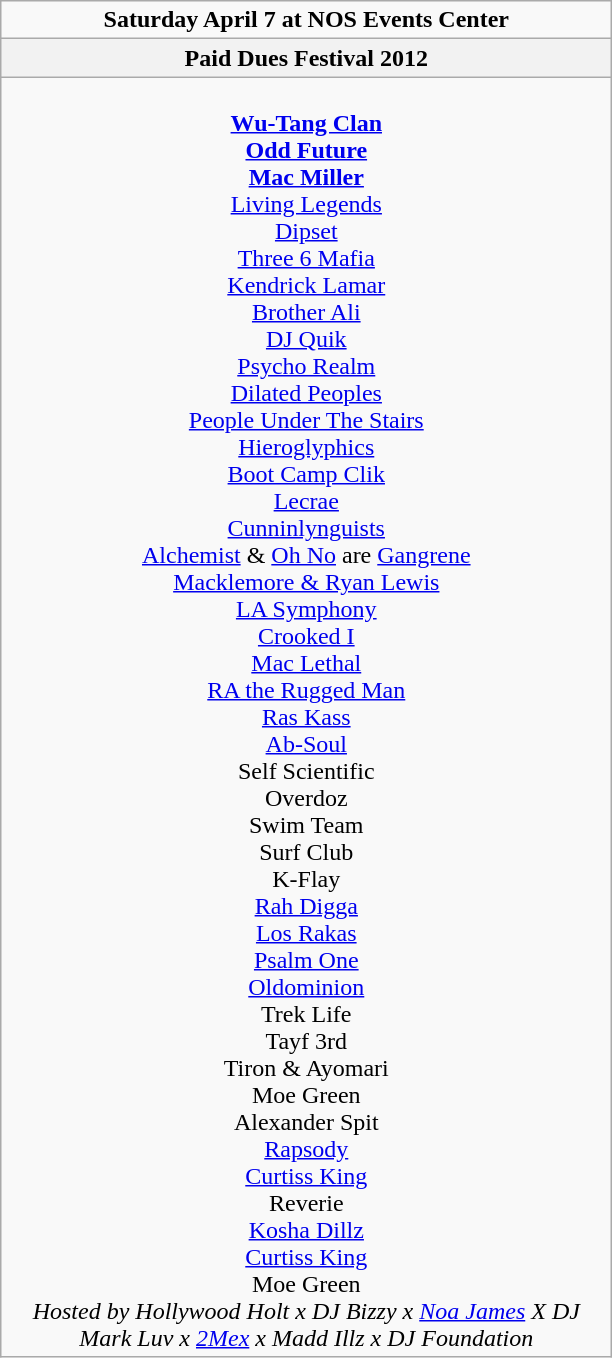<table class="wikitable">
<tr>
<td colspan="3" align="center"><strong>Saturday April 7 at NOS Events Center</strong></td>
</tr>
<tr>
<th>Paid Dues Festival 2012</th>
</tr>
<tr>
<td valign="top" align="center" width=400><br><strong><a href='#'>Wu-Tang Clan</a></strong>
<br><strong><a href='#'>Odd Future</a></strong>
<br><strong><a href='#'>Mac Miller</a></strong>
<br><a href='#'>Living Legends</a>
<br><a href='#'>Dipset</a>
<br><a href='#'>Three 6 Mafia</a>
<br><a href='#'>Kendrick Lamar</a>
<br><a href='#'>Brother Ali</a>
<br><a href='#'>DJ Quik</a>
<br><a href='#'>Psycho Realm</a>
<br><a href='#'>Dilated Peoples</a>
<br><a href='#'>People Under The Stairs</a>
<br><a href='#'>Hieroglyphics</a>
<br><a href='#'>Boot Camp Clik</a>
<br><a href='#'>Lecrae</a>
<br><a href='#'>Cunninlynguists</a>
<br><a href='#'>Alchemist</a> & <a href='#'>Oh No</a> are <a href='#'>Gangrene</a>
<br><a href='#'>Macklemore & Ryan Lewis</a>
<br><a href='#'>LA Symphony</a>
<br><a href='#'>Crooked I</a>
<br><a href='#'>Mac Lethal</a>
<br><a href='#'>RA the Rugged Man</a>
<br><a href='#'>Ras Kass</a>
<br><a href='#'>Ab-Soul</a>
<br>Self Scientific
<br>Overdoz
<br>Swim Team
<br>Surf Club
<br>K-Flay
<br><a href='#'>Rah Digga</a>
<br><a href='#'>Los Rakas</a>
<br><a href='#'>Psalm One</a>
<br><a href='#'>Oldominion</a>
<br>Trek Life
<br>Tayf 3rd
<br>Tiron & Ayomari
<br>Moe Green
<br>Alexander Spit
<br><a href='#'>Rapsody</a>
<br><a href='#'>Curtiss King</a>
<br>Reverie
<br><a href='#'>Kosha Dillz</a>
<br><a href='#'>Curtiss King</a>
<br>Moe Green
<br><em>Hosted by Hollywood Holt x DJ Bizzy x <a href='#'>Noa James</a> X DJ Mark Luv x <a href='#'>2Mex</a> x Madd Illz x DJ Foundation</em></td>
</tr>
</table>
